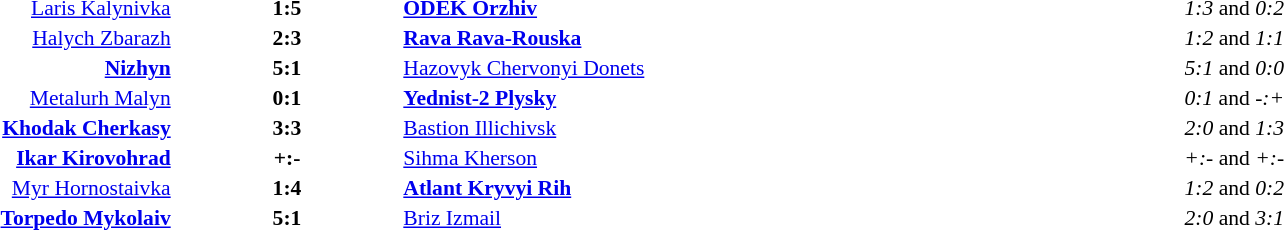<table width=100% cellspacing=1>
<tr>
<th width=20%></th>
<th width=12%></th>
<th width=20%></th>
<th></th>
</tr>
<tr style=font-size:90%>
<td align=right><a href='#'>Laris Kalynivka</a></td>
<td align=center><strong>1:5</strong></td>
<td><strong><a href='#'>ODEK Orzhiv</a></strong></td>
<td align=center><em>1:3</em> and <em>0:2</em></td>
</tr>
<tr style=font-size:90%>
<td align=right><a href='#'>Halych Zbarazh</a></td>
<td align=center><strong>2:3</strong></td>
<td><strong><a href='#'>Rava Rava-Rouska</a></strong></td>
<td align=center><em>1:2</em> and <em>1:1</em></td>
</tr>
<tr style=font-size:90%>
<td align=right><strong><a href='#'>Nizhyn</a></strong></td>
<td align=center><strong>5:1</strong></td>
<td><a href='#'>Hazovyk Chervonyi Donets</a></td>
<td align=center><em>5:1</em> and <em>0:0</em></td>
</tr>
<tr style=font-size:90%>
<td align=right><a href='#'>Metalurh Malyn</a></td>
<td align=center><strong>0:1</strong></td>
<td><strong><a href='#'>Yednist-2 Plysky</a></strong></td>
<td align=center><em>0:1</em> and <em>-:+</em></td>
</tr>
<tr style=font-size:90%>
<td align=right><strong><a href='#'>Khodak Cherkasy</a></strong></td>
<td align=center><strong>3:3</strong></td>
<td><a href='#'>Bastion Illichivsk</a></td>
<td align=center><em>2:0</em> and <em>1:3</em></td>
</tr>
<tr style=font-size:90%>
<td align=right><strong><a href='#'>Ikar Kirovohrad</a></strong></td>
<td align=center><strong>+:-</strong></td>
<td><a href='#'>Sihma Kherson</a></td>
<td align=center><em>+:-</em> and <em>+:-</em></td>
</tr>
<tr style=font-size:90%>
<td align=right><a href='#'>Myr Hornostaivka</a></td>
<td align=center><strong>1:4</strong></td>
<td><strong><a href='#'>Atlant Kryvyi Rih</a></strong></td>
<td align=center><em>1:2</em> and <em>0:2</em></td>
</tr>
<tr style=font-size:90%>
<td align=right><strong><a href='#'>Torpedo Mykolaiv</a></strong></td>
<td align=center><strong>5:1</strong></td>
<td><a href='#'>Briz Izmail</a></td>
<td align=center><em>2:0</em> and <em>3:1</em></td>
</tr>
</table>
